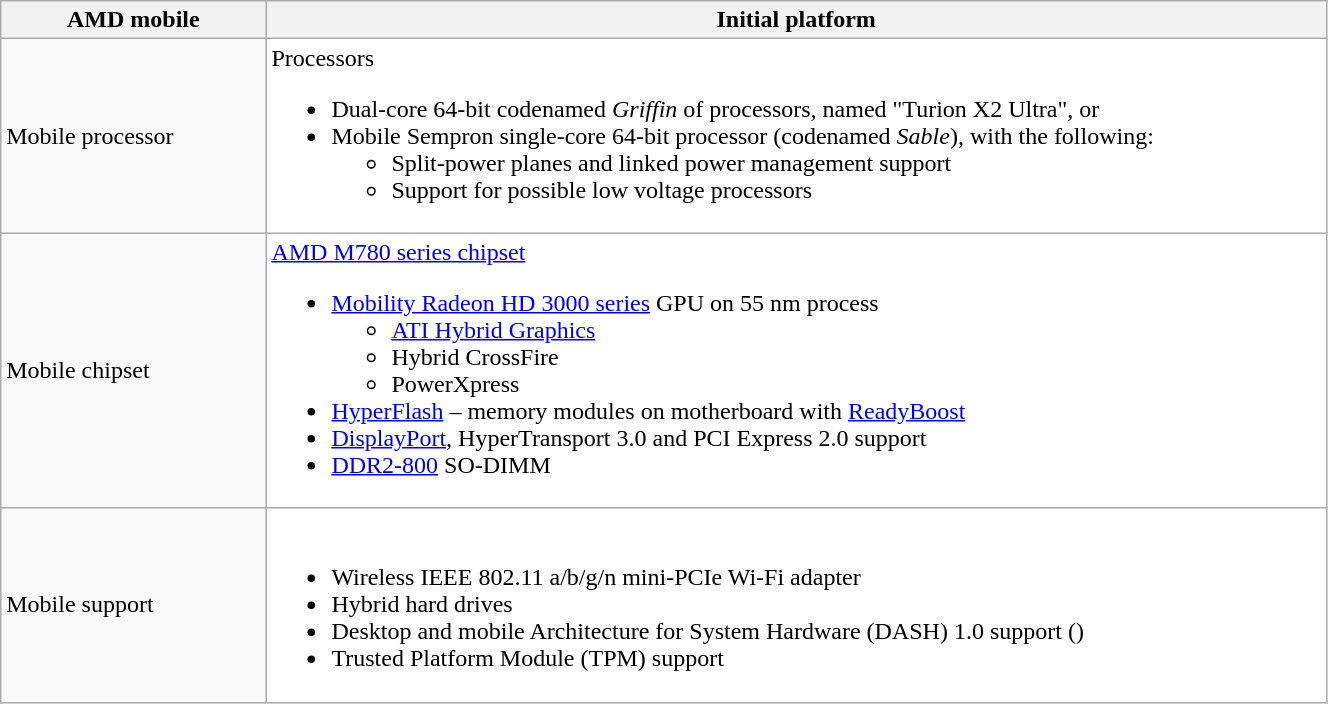<table class="wikitable" style="width:70%;">
<tr>
<th style="width:20%;">AMD mobile</th>
<th>Initial platform</th>
</tr>
<tr>
<td>Mobile processor</td>
<td style="background:white">Processors<br><ul><li>Dual-core 64-bit codenamed <em>Griffin</em> of processors, named "Turion X2 Ultra", or</li><li>Mobile Sempron single-core 64-bit processor (codenamed <em>Sable</em>), with the following:<ul><li>Split-power planes and linked power management support</li><li>Support for possible low voltage processors</li></ul></li></ul></td>
</tr>
<tr>
<td>Mobile chipset</td>
<td style="background:white"><a href='#'>AMD M780 series chipset</a><br><ul><li><a href='#'>Mobility Radeon HD 3000 series</a> GPU on 55 nm process<ul><li><a href='#'>ATI Hybrid Graphics</a></li><li>Hybrid CrossFire</li><li>PowerXpress</li></ul></li><li><a href='#'>HyperFlash</a> – memory modules on motherboard with <a href='#'>ReadyBoost</a></li><li><a href='#'>DisplayPort</a>, HyperTransport 3.0 and PCI Express 2.0 support</li><li><a href='#'>DDR2-800</a> SO-DIMM</li></ul></td>
</tr>
<tr>
<td>Mobile support</td>
<td style="background:white"><br><ul><li>Wireless IEEE 802.11 a/b/g/n mini-PCIe Wi-Fi adapter</li><li>Hybrid hard drives</li><li>Desktop and mobile Architecture for System Hardware (DASH) 1.0 support ()</li><li>Trusted Platform Module (TPM) support</li></ul></td>
</tr>
</table>
